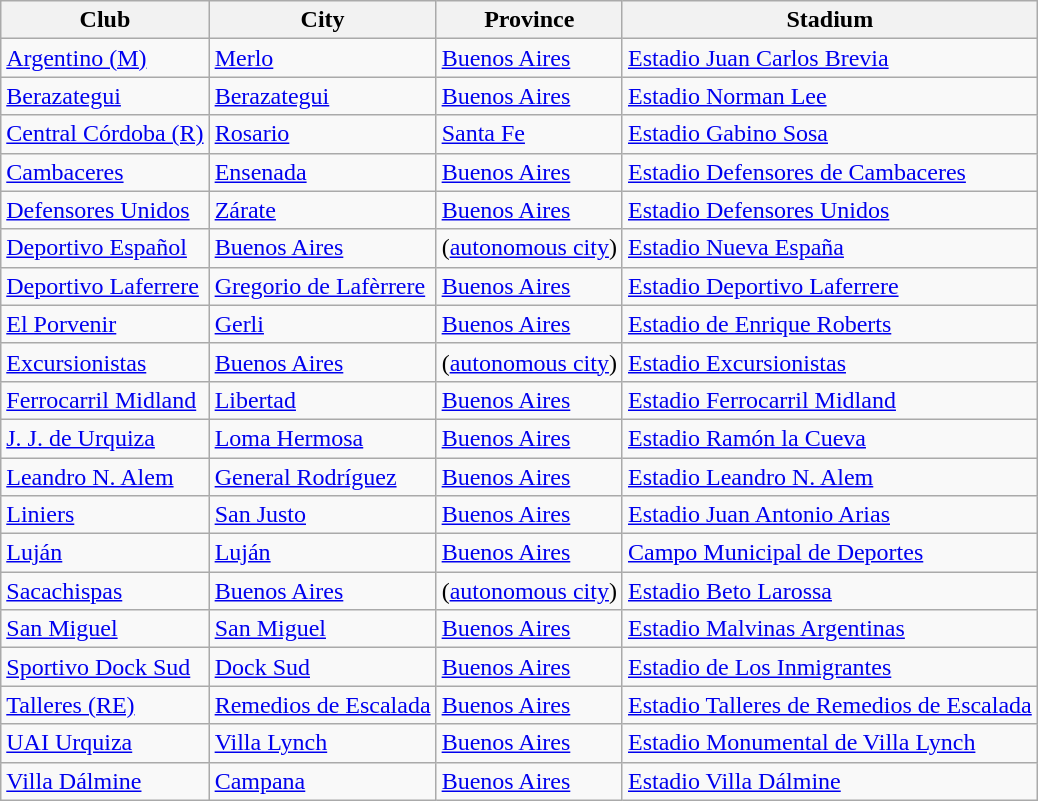<table class="wikitable sortable">
<tr>
<th>Club</th>
<th>City</th>
<th>Province</th>
<th>Stadium</th>
</tr>
<tr>
<td><a href='#'>Argentino (M)</a></td>
<td><a href='#'>Merlo</a></td>
<td><a href='#'>Buenos Aires</a></td>
<td><a href='#'>Estadio Juan Carlos Brevia</a></td>
</tr>
<tr>
<td><a href='#'>Berazategui</a></td>
<td><a href='#'>Berazategui</a></td>
<td><a href='#'>Buenos Aires</a></td>
<td><a href='#'>Estadio Norman Lee</a></td>
</tr>
<tr>
<td><a href='#'>Central Córdoba (R)</a></td>
<td><a href='#'>Rosario</a></td>
<td><a href='#'>Santa Fe</a></td>
<td><a href='#'>Estadio Gabino Sosa</a></td>
</tr>
<tr>
<td><a href='#'>Cambaceres</a></td>
<td><a href='#'>Ensenada</a></td>
<td><a href='#'>Buenos Aires</a></td>
<td><a href='#'>Estadio Defensores de Cambaceres</a></td>
</tr>
<tr>
<td><a href='#'>Defensores Unidos</a></td>
<td><a href='#'>Zárate</a></td>
<td><a href='#'>Buenos Aires</a></td>
<td><a href='#'>Estadio Defensores Unidos</a></td>
</tr>
<tr>
<td><a href='#'>Deportivo Español</a></td>
<td><a href='#'>Buenos Aires</a></td>
<td>(<a href='#'>autonomous city</a>)</td>
<td><a href='#'>Estadio Nueva España</a></td>
</tr>
<tr>
<td><a href='#'>Deportivo Laferrere</a></td>
<td><a href='#'>Gregorio de Lafèrrere</a></td>
<td><a href='#'>Buenos Aires</a></td>
<td><a href='#'>Estadio Deportivo Laferrere</a></td>
</tr>
<tr>
<td><a href='#'>El Porvenir</a></td>
<td><a href='#'>Gerli</a></td>
<td><a href='#'>Buenos Aires</a></td>
<td><a href='#'>Estadio de Enrique Roberts</a></td>
</tr>
<tr>
<td><a href='#'>Excursionistas</a></td>
<td><a href='#'>Buenos Aires</a></td>
<td>(<a href='#'>autonomous city</a>)</td>
<td><a href='#'>Estadio Excursionistas</a></td>
</tr>
<tr>
<td><a href='#'>Ferrocarril Midland</a></td>
<td><a href='#'>Libertad</a></td>
<td><a href='#'>Buenos Aires</a></td>
<td><a href='#'>Estadio Ferrocarril Midland</a></td>
</tr>
<tr>
<td><a href='#'>J. J. de Urquiza</a></td>
<td><a href='#'>Loma Hermosa</a></td>
<td><a href='#'>Buenos Aires</a></td>
<td><a href='#'>Estadio Ramón la Cueva</a></td>
</tr>
<tr>
<td><a href='#'>Leandro N. Alem</a></td>
<td><a href='#'>General Rodríguez</a></td>
<td><a href='#'>Buenos Aires</a></td>
<td><a href='#'>Estadio Leandro N. Alem</a></td>
</tr>
<tr>
<td><a href='#'>Liniers</a></td>
<td><a href='#'>San Justo</a></td>
<td><a href='#'>Buenos Aires</a></td>
<td><a href='#'>Estadio Juan Antonio Arias</a></td>
</tr>
<tr>
<td><a href='#'>Luján</a></td>
<td><a href='#'>Luján</a></td>
<td><a href='#'>Buenos Aires</a></td>
<td><a href='#'>Campo Municipal de Deportes</a></td>
</tr>
<tr>
<td><a href='#'>Sacachispas</a></td>
<td><a href='#'>Buenos Aires</a></td>
<td>(<a href='#'>autonomous city</a>)</td>
<td><a href='#'>Estadio Beto Larossa</a></td>
</tr>
<tr>
<td><a href='#'>San Miguel</a></td>
<td><a href='#'>San Miguel</a></td>
<td><a href='#'>Buenos Aires</a></td>
<td><a href='#'>Estadio Malvinas Argentinas</a></td>
</tr>
<tr>
<td><a href='#'>Sportivo Dock Sud</a></td>
<td><a href='#'>Dock Sud</a></td>
<td><a href='#'>Buenos Aires</a></td>
<td><a href='#'>Estadio de Los Inmigrantes</a></td>
</tr>
<tr>
<td><a href='#'>Talleres (RE)</a></td>
<td><a href='#'>Remedios de Escalada</a></td>
<td><a href='#'>Buenos Aires</a></td>
<td><a href='#'>Estadio Talleres de Remedios de Escalada</a></td>
</tr>
<tr>
<td><a href='#'>UAI Urquiza</a></td>
<td><a href='#'>Villa Lynch</a></td>
<td><a href='#'>Buenos Aires</a></td>
<td><a href='#'>Estadio Monumental de Villa Lynch</a></td>
</tr>
<tr>
<td><a href='#'>Villa Dálmine</a></td>
<td><a href='#'>Campana</a></td>
<td><a href='#'>Buenos Aires</a></td>
<td><a href='#'>Estadio Villa Dálmine</a></td>
</tr>
</table>
